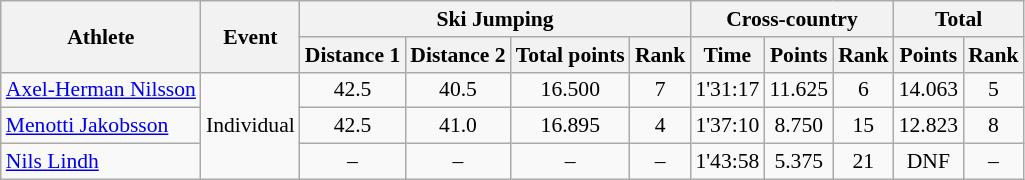<table class="wikitable" style="font-size:90%">
<tr>
<th rowspan="2">Athlete</th>
<th rowspan="2">Event</th>
<th colspan="4">Ski Jumping</th>
<th colspan="3">Cross-country</th>
<th colspan="2">Total</th>
</tr>
<tr>
<th>Distance 1</th>
<th>Distance 2</th>
<th>Total points</th>
<th>Rank</th>
<th>Time</th>
<th>Points</th>
<th>Rank</th>
<th>Points</th>
<th>Rank</th>
</tr>
<tr>
<td><a href='#'>Axel-Herman Nilsson</a></td>
<td rowspan="3">Individual</td>
<td align="center">42.5</td>
<td align="center">40.5</td>
<td align="center">16.500</td>
<td align="center">7</td>
<td align="center">1'31:17</td>
<td align="center">11.625</td>
<td align="center">6</td>
<td align="center">14.063</td>
<td align="center">5</td>
</tr>
<tr>
<td><a href='#'>Menotti Jakobsson</a></td>
<td align="center">42.5</td>
<td align="center">41.0</td>
<td align="center">16.895</td>
<td align="center">4</td>
<td align="center">1'37:10</td>
<td align="center">8.750</td>
<td align="center">15</td>
<td align="center">12.823</td>
<td align="center">8</td>
</tr>
<tr>
<td><a href='#'>Nils Lindh</a></td>
<td align="center">–</td>
<td align="center">–</td>
<td align="center">–</td>
<td align="center">–</td>
<td align="center">1'43:58</td>
<td align="center">5.375</td>
<td align="center">21</td>
<td align="center">DNF</td>
<td align="center">–</td>
</tr>
</table>
